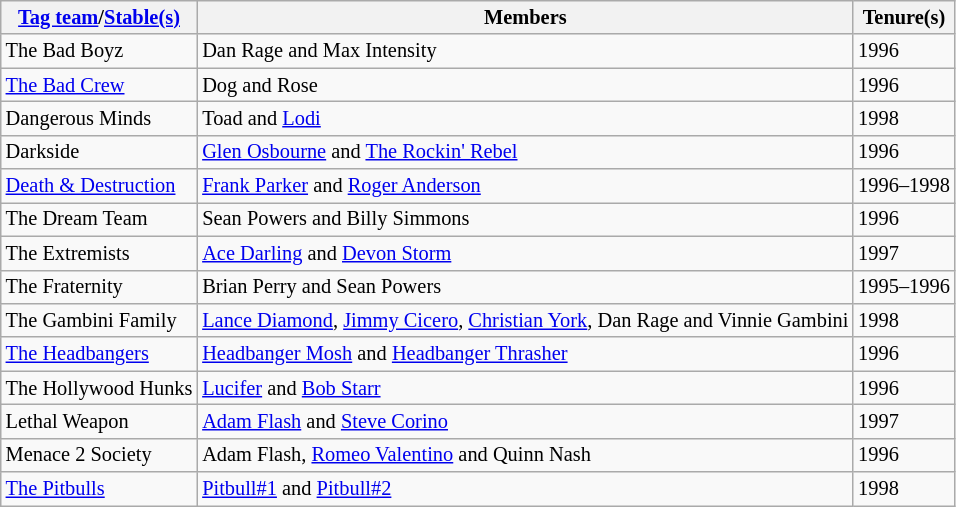<table style="font-size: 85%; text-align: left;" class="wikitable">
<tr>
<th><a href='#'>Tag team</a>/<a href='#'>Stable(s)</a></th>
<th>Members</th>
<th>Tenure(s)</th>
</tr>
<tr>
<td>The Bad Boyz</td>
<td>Dan Rage and Max Intensity</td>
<td>1996</td>
</tr>
<tr>
<td><a href='#'>The Bad Crew</a></td>
<td>Dog and Rose</td>
<td>1996</td>
</tr>
<tr>
<td>Dangerous Minds</td>
<td>Toad and <a href='#'>Lodi</a></td>
<td>1998</td>
</tr>
<tr>
<td>Darkside</td>
<td><a href='#'>Glen Osbourne</a> and <a href='#'>The Rockin' Rebel</a></td>
<td>1996</td>
</tr>
<tr>
<td><a href='#'>Death & Destruction</a></td>
<td><a href='#'>Frank Parker</a> and <a href='#'>Roger Anderson</a></td>
<td>1996–1998</td>
</tr>
<tr>
<td>The Dream Team</td>
<td>Sean Powers and Billy Simmons</td>
<td>1996</td>
</tr>
<tr>
<td>The Extremists</td>
<td><a href='#'>Ace Darling</a> and <a href='#'>Devon Storm</a></td>
<td>1997</td>
</tr>
<tr>
<td>The Fraternity</td>
<td>Brian Perry and Sean Powers</td>
<td>1995–1996</td>
</tr>
<tr>
<td>The Gambini Family</td>
<td><a href='#'>Lance Diamond</a>, <a href='#'>Jimmy Cicero</a>, <a href='#'>Christian York</a>, Dan Rage and Vinnie Gambini</td>
<td>1998</td>
</tr>
<tr>
<td><a href='#'>The Headbangers</a></td>
<td><a href='#'>Headbanger Mosh</a> and <a href='#'>Headbanger Thrasher</a></td>
<td>1996</td>
</tr>
<tr>
<td>The Hollywood Hunks</td>
<td><a href='#'>Lucifer</a> and <a href='#'>Bob Starr</a></td>
<td>1996</td>
</tr>
<tr>
<td>Lethal Weapon</td>
<td><a href='#'>Adam Flash</a> and <a href='#'>Steve Corino</a></td>
<td>1997</td>
</tr>
<tr>
<td>Menace 2 Society</td>
<td>Adam Flash, <a href='#'>Romeo Valentino</a> and Quinn Nash</td>
<td>1996</td>
</tr>
<tr>
<td><a href='#'>The Pitbulls</a></td>
<td><a href='#'>Pitbull#1</a> and <a href='#'>Pitbull#2</a></td>
<td>1998</td>
</tr>
</table>
